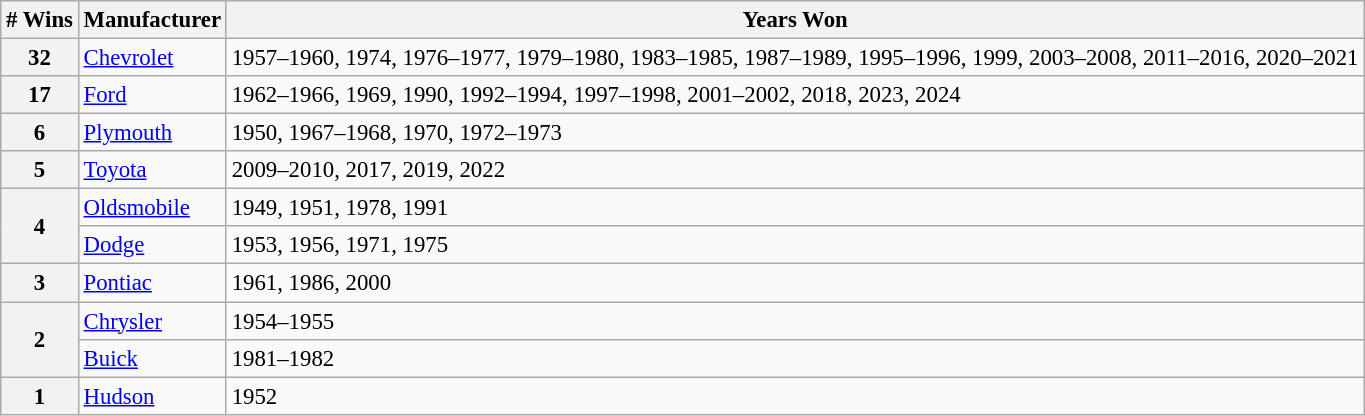<table class="wikitable" style="font-size: 95%;">
<tr>
<th># Wins</th>
<th>Manufacturer</th>
<th>Years Won</th>
</tr>
<tr>
<th>32</th>
<td><a href='#'>Chevrolet</a></td>
<td>1957–1960, 1974, 1976–1977, 1979–1980, 1983–1985, 1987–1989, 1995–1996, 1999, 2003–2008, 2011–2016, 2020–2021</td>
</tr>
<tr>
<th>17</th>
<td><a href='#'>Ford</a></td>
<td>1962–1966, 1969, 1990, 1992–1994, 1997–1998, 2001–2002, 2018, 2023, 2024</td>
</tr>
<tr>
<th>6</th>
<td><a href='#'>Plymouth</a></td>
<td>1950, 1967–1968, 1970, 1972–1973</td>
</tr>
<tr>
<th>5</th>
<td><a href='#'>Toyota</a></td>
<td>2009–2010, 2017, 2019, 2022</td>
</tr>
<tr>
<th rowspan="2">4</th>
<td><a href='#'>Oldsmobile</a></td>
<td>1949, 1951, 1978, 1991</td>
</tr>
<tr>
<td><a href='#'>Dodge</a></td>
<td>1953, 1956, 1971, 1975</td>
</tr>
<tr>
<th>3</th>
<td><a href='#'>Pontiac</a></td>
<td>1961, 1986, 2000</td>
</tr>
<tr>
<th rowspan="2">2</th>
<td><a href='#'>Chrysler</a></td>
<td>1954–1955</td>
</tr>
<tr>
<td><a href='#'>Buick</a></td>
<td>1981–1982</td>
</tr>
<tr>
<th>1</th>
<td><a href='#'>Hudson</a></td>
<td>1952</td>
</tr>
</table>
